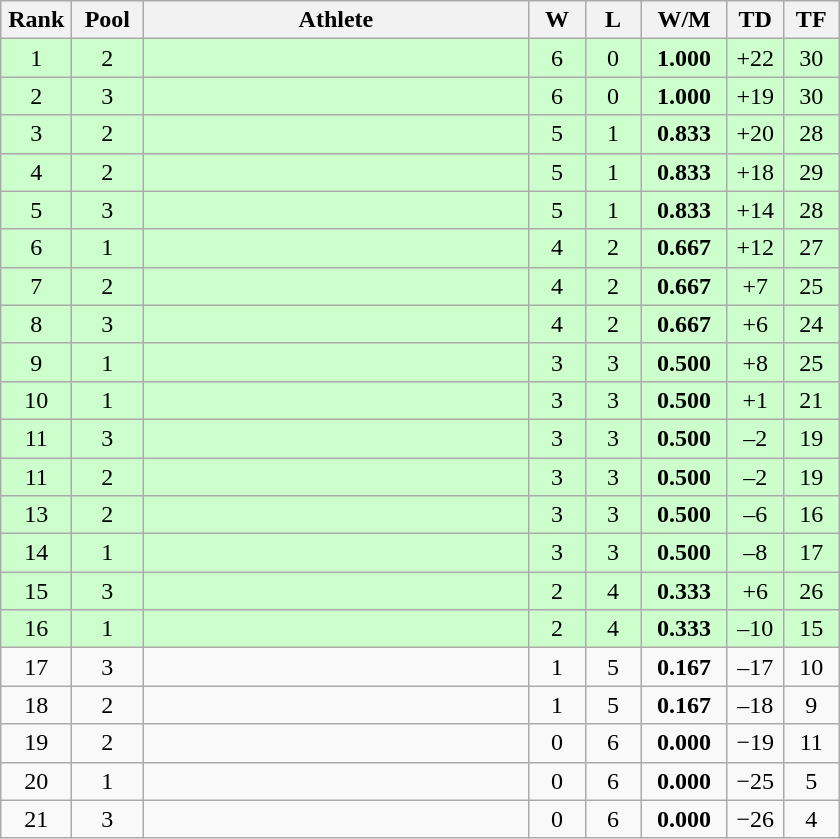<table class=wikitable style="text-align:center">
<tr>
<th width=40>Rank</th>
<th width=40>Pool</th>
<th width=250>Athlete</th>
<th width=30>W</th>
<th width=30>L</th>
<th width=50>W/M</th>
<th width=30>TD</th>
<th width=30>TF</th>
</tr>
<tr bgcolor="ccffcc">
<td>1</td>
<td>2</td>
<td align=left></td>
<td>6</td>
<td>0</td>
<td><strong>1.000</strong></td>
<td>+22</td>
<td>30</td>
</tr>
<tr bgcolor="ccffcc">
<td>2</td>
<td>3</td>
<td align=left></td>
<td>6</td>
<td>0</td>
<td><strong>1.000</strong></td>
<td>+19</td>
<td>30</td>
</tr>
<tr bgcolor="ccffcc">
<td>3</td>
<td>2</td>
<td align=left></td>
<td>5</td>
<td>1</td>
<td><strong>0.833</strong></td>
<td>+20</td>
<td>28</td>
</tr>
<tr bgcolor="ccffcc">
<td>4</td>
<td>2</td>
<td align=left></td>
<td>5</td>
<td>1</td>
<td><strong>0.833</strong></td>
<td>+18</td>
<td>29</td>
</tr>
<tr bgcolor="ccffcc">
<td>5</td>
<td>3</td>
<td align=left></td>
<td>5</td>
<td>1</td>
<td><strong>0.833</strong></td>
<td>+14</td>
<td>28</td>
</tr>
<tr bgcolor="ccffcc">
<td>6</td>
<td>1</td>
<td align=left></td>
<td>4</td>
<td>2</td>
<td><strong>0.667</strong></td>
<td>+12</td>
<td>27</td>
</tr>
<tr bgcolor="ccffcc">
<td>7</td>
<td>2</td>
<td align=left></td>
<td>4</td>
<td>2</td>
<td><strong>0.667</strong></td>
<td>+7</td>
<td>25</td>
</tr>
<tr bgcolor="ccffcc">
<td>8</td>
<td>3</td>
<td align=left></td>
<td>4</td>
<td>2</td>
<td><strong>0.667</strong></td>
<td>+6</td>
<td>24</td>
</tr>
<tr bgcolor="ccffcc">
<td>9</td>
<td>1</td>
<td align=left></td>
<td>3</td>
<td>3</td>
<td><strong>0.500</strong></td>
<td>+8</td>
<td>25</td>
</tr>
<tr bgcolor="ccffcc">
<td>10</td>
<td>1</td>
<td align=left></td>
<td>3</td>
<td>3</td>
<td><strong>0.500</strong></td>
<td>+1</td>
<td>21</td>
</tr>
<tr bgcolor="ccffcc">
<td>11</td>
<td>3</td>
<td align=left></td>
<td>3</td>
<td>3</td>
<td><strong>0.500</strong></td>
<td>–2</td>
<td>19</td>
</tr>
<tr bgcolor="ccffcc">
<td>11</td>
<td>2</td>
<td align=left></td>
<td>3</td>
<td>3</td>
<td><strong>0.500</strong></td>
<td>–2</td>
<td>19</td>
</tr>
<tr bgcolor="ccffcc">
<td>13</td>
<td>2</td>
<td align=left></td>
<td>3</td>
<td>3</td>
<td><strong>0.500</strong></td>
<td>–6</td>
<td>16</td>
</tr>
<tr bgcolor="ccffcc">
<td>14</td>
<td>1</td>
<td align=left></td>
<td>3</td>
<td>3</td>
<td><strong>0.500</strong></td>
<td>–8</td>
<td>17</td>
</tr>
<tr bgcolor="ccffcc">
<td>15</td>
<td>3</td>
<td align=left></td>
<td>2</td>
<td>4</td>
<td><strong>0.333</strong></td>
<td>+6</td>
<td>26</td>
</tr>
<tr bgcolor="ccffcc">
<td>16</td>
<td>1</td>
<td align=left></td>
<td>2</td>
<td>4</td>
<td><strong>0.333</strong></td>
<td>–10</td>
<td>15</td>
</tr>
<tr>
<td>17</td>
<td>3</td>
<td align=left></td>
<td>1</td>
<td>5</td>
<td><strong>0.167</strong></td>
<td>–17</td>
<td>10</td>
</tr>
<tr>
<td>18</td>
<td>2</td>
<td align=left></td>
<td>1</td>
<td>5</td>
<td><strong>0.167</strong></td>
<td>–18</td>
<td>9</td>
</tr>
<tr>
<td>19</td>
<td>2</td>
<td align=left></td>
<td>0</td>
<td>6</td>
<td><strong>0.000</strong></td>
<td>−19</td>
<td>11</td>
</tr>
<tr>
<td>20</td>
<td>1</td>
<td align=left></td>
<td>0</td>
<td>6</td>
<td><strong>0.000</strong></td>
<td>−25</td>
<td>5</td>
</tr>
<tr>
<td>21</td>
<td>3</td>
<td align=left></td>
<td>0</td>
<td>6</td>
<td><strong>0.000</strong></td>
<td>−26</td>
<td>4</td>
</tr>
</table>
